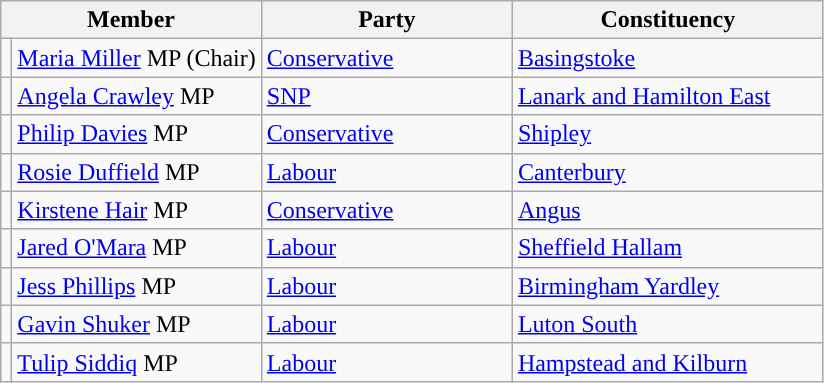<table class="wikitable">
<tr>
<th colspan="2" width="160px" valign="top">Member</th>
<th width="160px" valign="top">Party</th>
<th width="200px" valign="top">Constituency</th>
</tr>
<tr>
<td style="color:inherit;background:"></td>
<td><a href='#'>Maria Miller</a> MP (Chair)</td>
<td><a href='#'>Conservative</a></td>
<td><a href='#'>Basingstoke</a></td>
</tr>
<tr>
<td style="color:inherit;background:"></td>
<td><a href='#'>Angela Crawley</a> MP</td>
<td><a href='#'>SNP</a></td>
<td><a href='#'>Lanark and Hamilton East</a></td>
</tr>
<tr>
<td style="color:inherit;background:"></td>
<td><a href='#'>Philip Davies</a> MP</td>
<td><a href='#'>Conservative</a></td>
<td><a href='#'>Shipley</a></td>
</tr>
<tr>
<td style="color:inherit;background:"></td>
<td><a href='#'>Rosie Duffield</a> MP</td>
<td><a href='#'>Labour</a></td>
<td><a href='#'>Canterbury</a></td>
</tr>
<tr>
<td style="color:inherit;background:"></td>
<td><a href='#'>Kirstene Hair</a> MP</td>
<td><a href='#'>Conservative</a></td>
<td><a href='#'>Angus</a></td>
</tr>
<tr>
<td style="color:inherit;background:"></td>
<td><a href='#'>Jared O'Mara</a> MP</td>
<td><a href='#'>Labour</a></td>
<td><a href='#'>Sheffield Hallam</a></td>
</tr>
<tr>
<td style="color:inherit;background:"></td>
<td><a href='#'>Jess Phillips</a> MP</td>
<td><a href='#'>Labour</a></td>
<td><a href='#'>Birmingham Yardley</a></td>
</tr>
<tr>
<td style="color:inherit;background:"></td>
<td><a href='#'>Gavin Shuker</a> MP</td>
<td><a href='#'>Labour</a></td>
<td><a href='#'>Luton South</a></td>
</tr>
<tr>
<td style="color:inherit;background:"></td>
<td><a href='#'>Tulip Siddiq</a> MP</td>
<td><a href='#'>Labour</a></td>
<td><a href='#'>Hampstead and Kilburn</a></td>
</tr>
</table>
